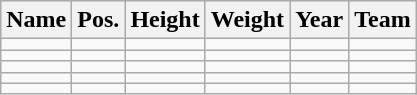<table class="wikitable sortable" border="1">
<tr>
<th>Name</th>
<th>Pos.</th>
<th>Height</th>
<th>Weight</th>
<th>Year</th>
<th>Team</th>
</tr>
<tr>
<td></td>
<td></td>
<td></td>
<td></td>
<td></td>
<td></td>
</tr>
<tr>
<td></td>
<td></td>
<td></td>
<td></td>
<td></td>
<td></td>
</tr>
<tr>
<td></td>
<td></td>
<td></td>
<td></td>
<td></td>
<td></td>
</tr>
<tr>
<td></td>
<td></td>
<td></td>
<td></td>
<td></td>
<td></td>
</tr>
<tr>
<td></td>
<td></td>
<td></td>
<td></td>
<td></td>
<td></td>
</tr>
</table>
